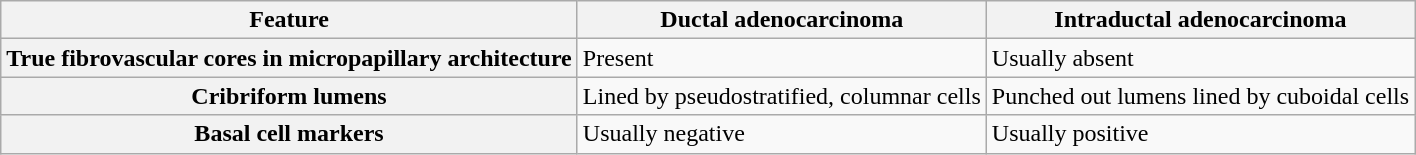<table class="wikitable" align="center">
<tr>
<th>Feature</th>
<th>Ductal adenocarcinoma</th>
<th>Intraductal adenocarcinoma</th>
</tr>
<tr>
<th>True fibrovascular cores in micropapillary architecture</th>
<td>Present</td>
<td>Usually absent</td>
</tr>
<tr>
<th>Cribriform lumens</th>
<td>Lined by pseudostratified, columnar cells</td>
<td>Punched out lumens lined by cuboidal cells</td>
</tr>
<tr>
<th>Basal cell markers</th>
<td>Usually negative</td>
<td>Usually positive</td>
</tr>
</table>
